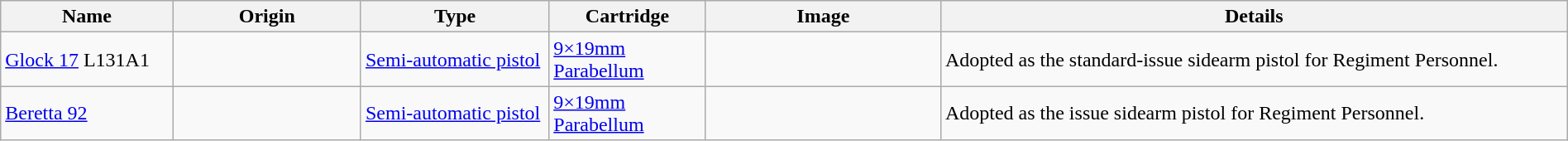<table class="wikitable" style="margin:auto; width:100%;">
<tr>
<th style="text-align: center; width:11%;">Name</th>
<th style="text-align: center; width:12%;">Origin</th>
<th style="text-align: center; width:12%;">Type</th>
<th style="text-align: center; width:10%;">Cartridge</th>
<th style="text-align: center; width:15%;">Image</th>
<th style="text-align: center; width:40%;">Details</th>
</tr>
<tr>
<td><a href='#'>Glock 17</a> L131A1</td>
<td></td>
<td><a href='#'>Semi-automatic pistol</a></td>
<td><a href='#'>9×19mm Parabellum</a></td>
<td></td>
<td>Adopted as the standard-issue sidearm pistol for Regiment Personnel.</td>
</tr>
<tr>
<td><a href='#'>Beretta 92</a></td>
<td></td>
<td><a href='#'>Semi-automatic pistol</a></td>
<td><a href='#'>9×19mm Parabellum</a></td>
<td></td>
<td>Adopted as the issue sidearm pistol for Regiment Personnel.</td>
</tr>
</table>
